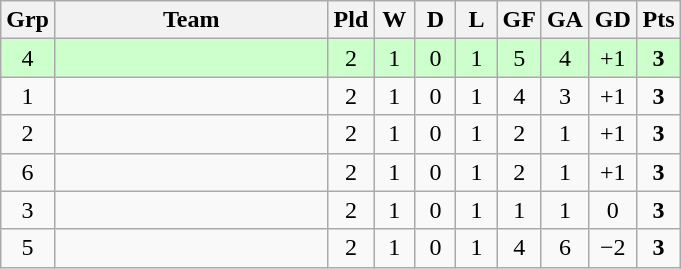<table class="wikitable" style="text-align: center;">
<tr>
<th width="20">Grp</th>
<th width="175">Team</th>
<th width="20">Pld</th>
<th width="20">W</th>
<th width="20">D</th>
<th width="20">L</th>
<th width="20">GF</th>
<th width="20">GA</th>
<th width="25">GD</th>
<th width="20">Pts</th>
</tr>
<tr bgcolor=ccffcc>
<td>4</td>
<td align="left"></td>
<td>2</td>
<td>1</td>
<td>0</td>
<td>1</td>
<td>5</td>
<td>4</td>
<td>+1</td>
<td><strong>3</strong></td>
</tr>
<tr>
<td>1</td>
<td align="left"></td>
<td>2</td>
<td>1</td>
<td>0</td>
<td>1</td>
<td>4</td>
<td>3</td>
<td>+1</td>
<td><strong>3</strong></td>
</tr>
<tr>
<td>2</td>
<td align="left"></td>
<td>2</td>
<td>1</td>
<td>0</td>
<td>1</td>
<td>2</td>
<td>1</td>
<td>+1</td>
<td><strong>3</strong></td>
</tr>
<tr>
<td>6</td>
<td align="left"></td>
<td>2</td>
<td>1</td>
<td>0</td>
<td>1</td>
<td>2</td>
<td>1</td>
<td>+1</td>
<td><strong>3</strong></td>
</tr>
<tr>
<td>3</td>
<td align="left"></td>
<td>2</td>
<td>1</td>
<td>0</td>
<td>1</td>
<td>1</td>
<td>1</td>
<td>0</td>
<td><strong>3</strong></td>
</tr>
<tr>
<td>5</td>
<td align="left"></td>
<td>2</td>
<td>1</td>
<td>0</td>
<td>1</td>
<td>4</td>
<td>6</td>
<td>−2</td>
<td><strong>3</strong></td>
</tr>
</table>
